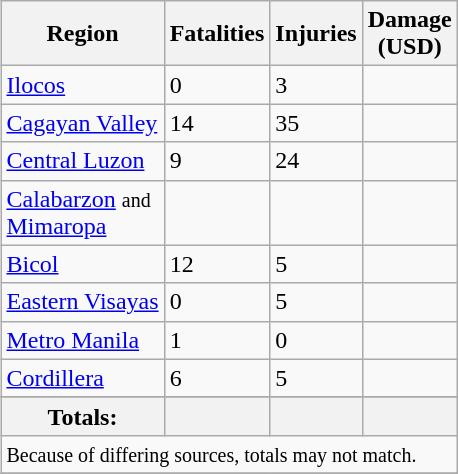<table class="wikitable sortable" style="float:right; margin:0 0 0.5em 1em; float:right;">
<tr style="text-align:center;">
<th><strong>Region</strong></th>
<th>Fatalities</th>
<th>Injuries</th>
<th>Damage<br>(USD)</th>
</tr>
<tr>
<td><a href='#'>Ilocos</a></td>
<td>0</td>
<td>3</td>
<td></td>
</tr>
<tr>
<td><a href='#'>Cagayan Valley</a></td>
<td>14</td>
<td>35</td>
<td></td>
</tr>
<tr>
<td><a href='#'>Central Luzon</a></td>
<td>9</td>
<td>24</td>
<td></td>
</tr>
<tr>
<td><a href='#'>Calabarzon</a> <small>and</small><br><a href='#'>Mimaropa</a></td>
<td></td>
<td></td>
<td></td>
</tr>
<tr>
<td><a href='#'>Bicol</a></td>
<td>12</td>
<td>5</td>
<td></td>
</tr>
<tr>
<td><a href='#'>Eastern Visayas</a></td>
<td>0</td>
<td>5</td>
<td></td>
</tr>
<tr>
<td><a href='#'>Metro Manila</a></td>
<td>1</td>
<td>0</td>
<td></td>
</tr>
<tr>
<td><a href='#'>Cordillera</a></td>
<td>6</td>
<td>5</td>
<td></td>
</tr>
<tr>
</tr>
<tr class="sortbottom">
<th>Totals:</th>
<th></th>
<th></th>
<th></th>
</tr>
<tr class="sortbottom">
<td colspan = 4><small>Because of differing sources, totals may not match.</small></td>
</tr>
<tr>
</tr>
</table>
